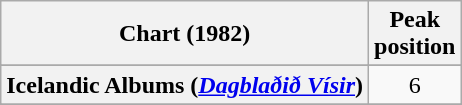<table class="wikitable sortable plainrowheaders" style="text-align:center">
<tr>
<th scope="col">Chart (1982)</th>
<th scope="col">Peak<br> position</th>
</tr>
<tr>
</tr>
<tr>
</tr>
<tr>
</tr>
<tr>
<th scope="row">Icelandic Albums (<em><a href='#'>Dagblaðið Vísir</a></em>)</th>
<td>6</td>
</tr>
<tr>
</tr>
<tr>
</tr>
<tr>
</tr>
<tr>
</tr>
</table>
